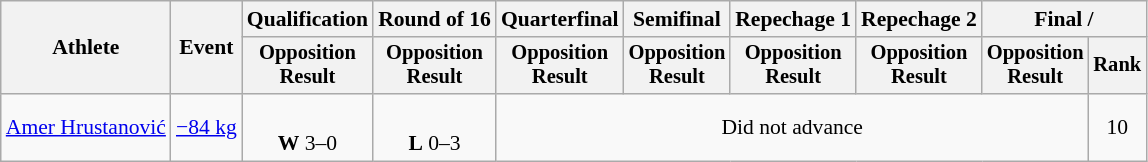<table class="wikitable" style="font-size:90%">
<tr>
<th rowspan="2">Athlete</th>
<th rowspan="2">Event</th>
<th>Qualification</th>
<th>Round of 16</th>
<th>Quarterfinal</th>
<th>Semifinal</th>
<th>Repechage 1</th>
<th>Repechage 2</th>
<th colspan=2>Final / </th>
</tr>
<tr style="font-size: 95%">
<th>Opposition<br>Result</th>
<th>Opposition<br>Result</th>
<th>Opposition<br>Result</th>
<th>Opposition<br>Result</th>
<th>Opposition<br>Result</th>
<th>Opposition<br>Result</th>
<th>Opposition<br>Result</th>
<th>Rank</th>
</tr>
<tr align=center>
<td align=left><a href='#'>Amer Hrustanović</a></td>
<td align=left><a href='#'>−84 kg</a></td>
<td><br><strong>W</strong> 3–0 <sup></sup></td>
<td><br><strong>L</strong> 0–3 <sup></sup></td>
<td colspan=5>Did not advance</td>
<td>10</td>
</tr>
</table>
